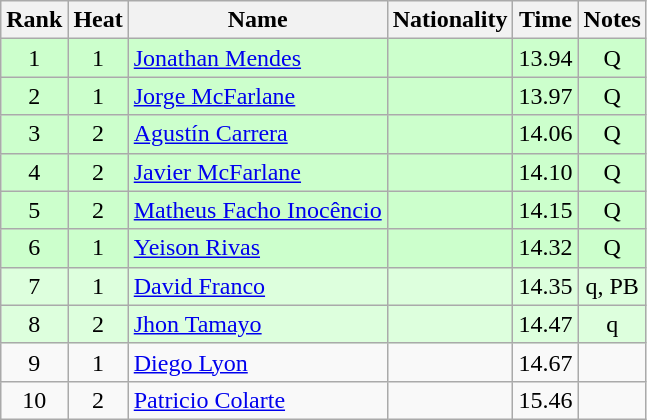<table class="wikitable sortable" style="text-align:center">
<tr>
<th>Rank</th>
<th>Heat</th>
<th>Name</th>
<th>Nationality</th>
<th>Time</th>
<th>Notes</th>
</tr>
<tr bgcolor=ccffcc>
<td>1</td>
<td>1</td>
<td align=left><a href='#'>Jonathan Mendes</a></td>
<td align=left></td>
<td>13.94</td>
<td>Q</td>
</tr>
<tr bgcolor=ccffcc>
<td>2</td>
<td>1</td>
<td align=left><a href='#'>Jorge McFarlane</a></td>
<td align=left></td>
<td>13.97</td>
<td>Q</td>
</tr>
<tr bgcolor=ccffcc>
<td>3</td>
<td>2</td>
<td align=left><a href='#'>Agustín Carrera</a></td>
<td align=left></td>
<td>14.06</td>
<td>Q</td>
</tr>
<tr bgcolor=ccffcc>
<td>4</td>
<td>2</td>
<td align=left><a href='#'>Javier McFarlane</a></td>
<td align=left></td>
<td>14.10</td>
<td>Q</td>
</tr>
<tr bgcolor=ccffcc>
<td>5</td>
<td>2</td>
<td align=left><a href='#'>Matheus Facho Inocêncio</a></td>
<td align=left></td>
<td>14.15</td>
<td>Q</td>
</tr>
<tr bgcolor=ccffcc>
<td>6</td>
<td>1</td>
<td align=left><a href='#'>Yeison Rivas</a></td>
<td align=left></td>
<td>14.32</td>
<td>Q</td>
</tr>
<tr bgcolor=ddffdd>
<td>7</td>
<td>1</td>
<td align=left><a href='#'>David Franco</a></td>
<td align=left></td>
<td>14.35</td>
<td>q, PB</td>
</tr>
<tr bgcolor=ddffdd>
<td>8</td>
<td>2</td>
<td align=left><a href='#'>Jhon Tamayo</a></td>
<td align=left></td>
<td>14.47</td>
<td>q</td>
</tr>
<tr>
<td>9</td>
<td>1</td>
<td align=left><a href='#'>Diego Lyon</a></td>
<td align=left></td>
<td>14.67</td>
<td></td>
</tr>
<tr>
<td>10</td>
<td>2</td>
<td align=left><a href='#'>Patricio Colarte</a></td>
<td align=left></td>
<td>15.46</td>
<td></td>
</tr>
</table>
